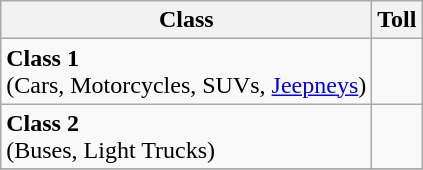<table class="wikitable">
<tr>
<th>Class</th>
<th>Toll</th>
</tr>
<tr>
<td><strong>Class 1</strong><br>(Cars, Motorcycles, SUVs, <a href='#'>Jeepneys</a>)</td>
<td></td>
</tr>
<tr>
<td><strong>Class 2</strong><br>(Buses, Light Trucks)</td>
<td></td>
</tr>
<tr>
</tr>
</table>
